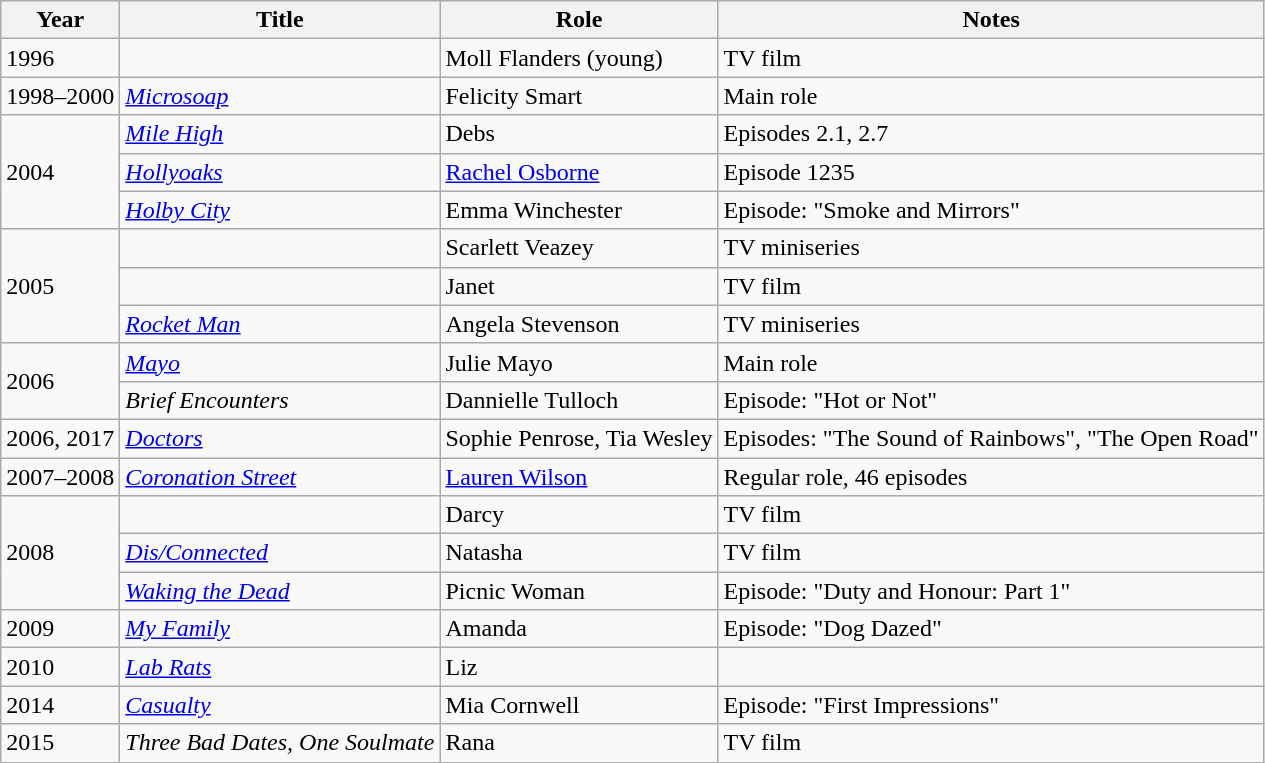<table class="wikitable">
<tr>
<th>Year</th>
<th>Title</th>
<th>Role</th>
<th>Notes</th>
</tr>
<tr>
<td>1996</td>
<td><em></em></td>
<td>Moll Flanders (young)</td>
<td>TV film</td>
</tr>
<tr>
<td>1998–2000</td>
<td><em><a href='#'>Microsoap</a></em></td>
<td>Felicity Smart</td>
<td>Main role</td>
</tr>
<tr>
<td rowspan=3>2004</td>
<td><em><a href='#'>Mile High</a></em></td>
<td>Debs</td>
<td>Episodes 2.1, 2.7</td>
</tr>
<tr>
<td><em><a href='#'>Hollyoaks</a></em></td>
<td><a href='#'>Rachel Osborne</a></td>
<td>Episode 1235</td>
</tr>
<tr>
<td><em><a href='#'>Holby City</a></em></td>
<td>Emma Winchester</td>
<td>Episode: "Smoke and Mirrors"</td>
</tr>
<tr>
<td rowspan=3>2005</td>
<td><em></em></td>
<td>Scarlett Veazey</td>
<td>TV miniseries</td>
</tr>
<tr>
<td><em></em></td>
<td>Janet</td>
<td>TV film</td>
</tr>
<tr>
<td><em><a href='#'>Rocket Man</a></em></td>
<td>Angela Stevenson</td>
<td>TV miniseries</td>
</tr>
<tr>
<td rowspan=2>2006</td>
<td><em><a href='#'>Mayo</a></em></td>
<td>Julie Mayo</td>
<td>Main role</td>
</tr>
<tr>
<td><em>Brief Encounters</em></td>
<td>Dannielle Tulloch</td>
<td>Episode: "Hot or Not"</td>
</tr>
<tr>
<td>2006, 2017</td>
<td><em><a href='#'>Doctors</a></em></td>
<td>Sophie Penrose, Tia Wesley</td>
<td>Episodes: "The Sound of Rainbows", "The Open Road"</td>
</tr>
<tr>
<td>2007–2008</td>
<td><em><a href='#'>Coronation Street</a></em></td>
<td><a href='#'>Lauren Wilson</a></td>
<td>Regular role, 46 episodes</td>
</tr>
<tr>
<td rowspan=3>2008</td>
<td><em></em></td>
<td>Darcy</td>
<td>TV film</td>
</tr>
<tr>
<td><em><a href='#'>Dis/Connected</a></em></td>
<td>Natasha</td>
<td>TV film</td>
</tr>
<tr>
<td><em><a href='#'>Waking the Dead</a></em></td>
<td>Picnic Woman</td>
<td>Episode: "Duty and Honour: Part 1"</td>
</tr>
<tr>
<td>2009</td>
<td><em><a href='#'>My Family</a></em></td>
<td>Amanda</td>
<td>Episode: "Dog Dazed"</td>
</tr>
<tr>
<td>2010</td>
<td><em><a href='#'>Lab Rats</a></em></td>
<td>Liz</td>
<td></td>
</tr>
<tr>
<td>2014</td>
<td><em><a href='#'>Casualty</a></em></td>
<td>Mia Cornwell</td>
<td>Episode: "First Impressions"</td>
</tr>
<tr>
<td>2015</td>
<td><em>Three Bad Dates, One Soulmate</em></td>
<td>Rana</td>
<td>TV film</td>
</tr>
</table>
